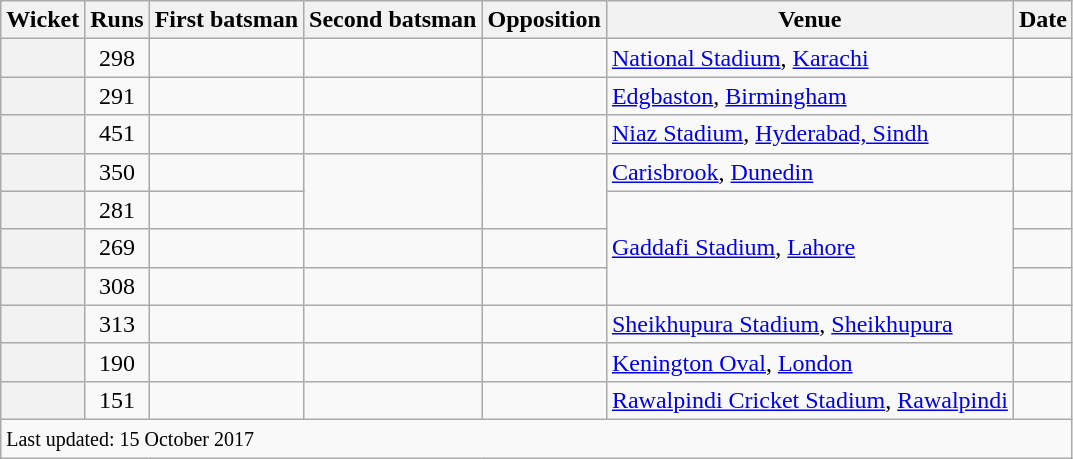<table class="wikitable plainrowheaders sortable">
<tr>
<th scope="col">Wicket</th>
<th scope="col">Runs</th>
<th scope="col">First batsman</th>
<th scope="col">Second batsman</th>
<th scope="col">Opposition</th>
<th scope="col">Venue</th>
<th scope="col">Date</th>
</tr>
<tr>
<th align=center></th>
<td scope="row" style="text-align:center;">298</td>
<td></td>
<td></td>
<td></td>
<td><a href='#'>National Stadium</a>, <a href='#'>Karachi</a></td>
<td></td>
</tr>
<tr>
<th align=center></th>
<td scope="row" style="text-align:center;">291</td>
<td></td>
<td></td>
<td></td>
<td><a href='#'>Edgbaston</a>, <a href='#'>Birmingham</a></td>
<td></td>
</tr>
<tr>
<th align=center></th>
<td scope="row" style="text-align:center;">451</td>
<td></td>
<td></td>
<td></td>
<td><a href='#'>Niaz Stadium</a>, <a href='#'>Hyderabad, Sindh</a></td>
<td></td>
</tr>
<tr>
<th align=center></th>
<td scope="row" style="text-align:center;">350</td>
<td></td>
<td rowspan=2></td>
<td rowspan=2></td>
<td><a href='#'>Carisbrook</a>, <a href='#'>Dunedin</a></td>
<td></td>
</tr>
<tr>
<th align=center></th>
<td scope="row" style="text-align:center;">281</td>
<td></td>
<td rowspan=3><a href='#'>Gaddafi Stadium</a>, <a href='#'>Lahore</a></td>
<td></td>
</tr>
<tr>
<th align=center></th>
<td scope="row" style="text-align:center;">269</td>
<td></td>
<td></td>
<td></td>
<td></td>
</tr>
<tr>
<th align=center></th>
<td scope="row" style="text-align:center;">308</td>
<td></td>
<td></td>
<td></td>
<td></td>
</tr>
<tr>
<th align=center></th>
<td scope="row" style="text-align:center;">313</td>
<td></td>
<td></td>
<td></td>
<td><a href='#'>Sheikhupura Stadium</a>, <a href='#'>Sheikhupura</a></td>
<td></td>
</tr>
<tr>
<th align=center></th>
<td scope="row" style="text-align:center;">190</td>
<td></td>
<td></td>
<td></td>
<td><a href='#'>Kenington Oval</a>, <a href='#'>London</a></td>
<td></td>
</tr>
<tr>
<th align=center></th>
<td scope="row" style="text-align:center;">151</td>
<td></td>
<td></td>
<td></td>
<td><a href='#'>Rawalpindi Cricket Stadium</a>, <a href='#'>Rawalpindi</a></td>
<td></td>
</tr>
<tr class="unsortable">
<td colspan=7><small>Last updated: 15 October 2017</small></td>
</tr>
</table>
